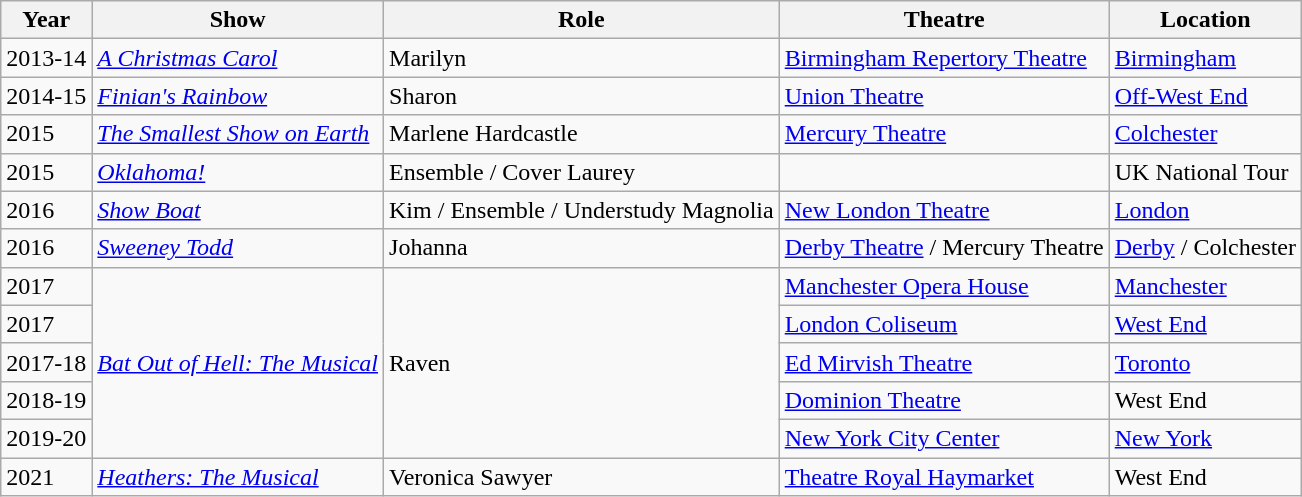<table class="wikitable">
<tr>
<th>Year</th>
<th>Show</th>
<th>Role</th>
<th>Theatre</th>
<th>Location</th>
</tr>
<tr>
<td>2013-14</td>
<td><em><a href='#'>A Christmas Carol</a></em></td>
<td>Marilyn</td>
<td><a href='#'>Birmingham Repertory Theatre</a></td>
<td><a href='#'>Birmingham</a></td>
</tr>
<tr>
<td>2014-15</td>
<td><em><a href='#'>Finian's Rainbow</a></em></td>
<td>Sharon</td>
<td><a href='#'>Union Theatre</a></td>
<td><a href='#'>Off-West End</a></td>
</tr>
<tr>
<td>2015</td>
<td><em><a href='#'>The Smallest Show on Earth</a></em></td>
<td>Marlene Hardcastle</td>
<td><a href='#'>Mercury Theatre</a></td>
<td><a href='#'>Colchester</a></td>
</tr>
<tr>
<td>2015</td>
<td><em><a href='#'>Oklahoma!</a></em></td>
<td>Ensemble / Cover Laurey</td>
<td></td>
<td>UK National Tour</td>
</tr>
<tr>
<td>2016</td>
<td><em><a href='#'>Show Boat</a></em></td>
<td>Kim / Ensemble / Understudy Magnolia</td>
<td><a href='#'>New London Theatre</a></td>
<td><a href='#'>London</a></td>
</tr>
<tr>
<td>2016</td>
<td><em><a href='#'>Sweeney Todd</a></em></td>
<td>Johanna</td>
<td><a href='#'>Derby Theatre</a> / Mercury Theatre</td>
<td><a href='#'>Derby</a> / Colchester</td>
</tr>
<tr>
<td>2017</td>
<td rowspan="5"><em><a href='#'>Bat Out of Hell: The Musical</a></em></td>
<td rowspan="5">Raven</td>
<td><a href='#'>Manchester Opera House</a></td>
<td><a href='#'>Manchester</a></td>
</tr>
<tr>
<td>2017</td>
<td><a href='#'>London Coliseum</a></td>
<td><a href='#'>West End</a></td>
</tr>
<tr>
<td>2017-18</td>
<td><a href='#'>Ed Mirvish Theatre</a></td>
<td><a href='#'>Toronto</a></td>
</tr>
<tr>
<td>2018-19</td>
<td><a href='#'>Dominion Theatre</a></td>
<td>West End</td>
</tr>
<tr>
<td>2019-20</td>
<td><a href='#'>New York City Center</a></td>
<td><a href='#'>New York</a></td>
</tr>
<tr>
<td>2021</td>
<td><em><a href='#'>Heathers: The Musical</a></em></td>
<td>Veronica Sawyer</td>
<td><a href='#'>Theatre Royal Haymarket</a></td>
<td>West End</td>
</tr>
</table>
